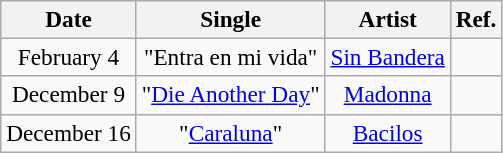<table class="wikitable" style="font-size:97%; text-align:center;">
<tr>
<th>Date</th>
<th>Single</th>
<th>Artist</th>
<th>Ref.</th>
</tr>
<tr>
<td>February 4</td>
<td>"Entra en mi vida"</td>
<td><a href='#'>Sin Bandera</a></td>
<td></td>
</tr>
<tr>
<td>December 9</td>
<td>"<a href='#'>Die Another Day</a>"</td>
<td><a href='#'>Madonna</a></td>
<td></td>
</tr>
<tr>
<td>December 16</td>
<td>"<a href='#'>Caraluna</a>"</td>
<td><a href='#'>Bacilos</a></td>
<td></td>
</tr>
</table>
